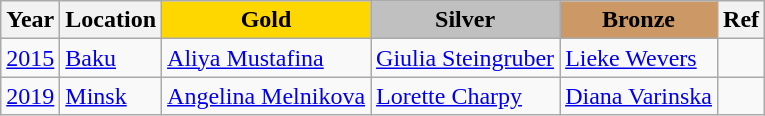<table class="wikitable">
<tr>
<th>Year</th>
<th>Location</th>
<th style="background-color:gold;">Gold</th>
<th style="background-color:silver;">Silver</th>
<th style="background-color:#cc9966;">Bronze</th>
<th>Ref</th>
</tr>
<tr>
<td><a href='#'>2015</a></td>
<td> <a href='#'>Baku</a></td>
<td> <a href='#'>Aliya Mustafina</a></td>
<td> <a href='#'>Giulia Steingruber</a></td>
<td> <a href='#'>Lieke Wevers</a></td>
<td></td>
</tr>
<tr>
<td><a href='#'>2019</a></td>
<td> <a href='#'>Minsk</a></td>
<td> <a href='#'>Angelina Melnikova</a></td>
<td> <a href='#'>Lorette Charpy</a></td>
<td> <a href='#'>Diana Varinska</a></td>
<td></td>
</tr>
</table>
